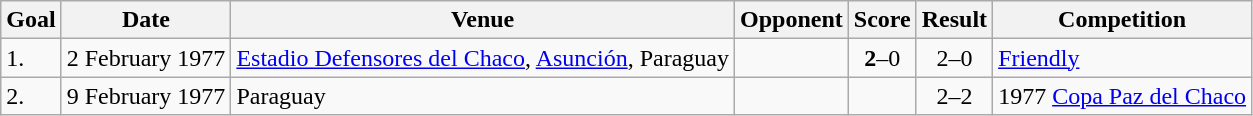<table class="wikitable plainrowheaders sortable">
<tr>
<th>Goal</th>
<th>Date</th>
<th>Venue</th>
<th>Opponent</th>
<th>Score</th>
<th>Result</th>
<th>Competition</th>
</tr>
<tr>
<td>1.</td>
<td>2 February 1977</td>
<td><a href='#'>Estadio Defensores del Chaco</a>, <a href='#'>Asunción</a>, Paraguay</td>
<td></td>
<td align=center><strong>2</strong>–0</td>
<td align=center>2–0</td>
<td><a href='#'>Friendly</a></td>
</tr>
<tr>
<td>2.</td>
<td>9 February 1977</td>
<td>Paraguay</td>
<td></td>
<td align=center></td>
<td align=center>2–2</td>
<td>1977 <a href='#'>Copa Paz del Chaco</a></td>
</tr>
</table>
